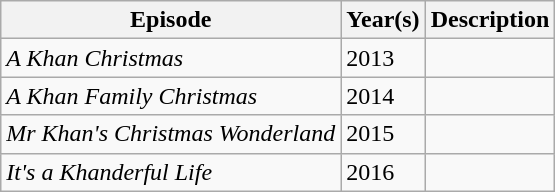<table class="wikitable sortable">
<tr>
<th>Episode</th>
<th>Year(s)</th>
<th>Description</th>
</tr>
<tr>
<td><em>A Khan Christmas</em></td>
<td>2013</td>
<td></td>
</tr>
<tr>
<td><em>A Khan Family Christmas</em></td>
<td>2014</td>
<td></td>
</tr>
<tr>
<td><em>Mr Khan's Christmas Wonderland</em></td>
<td>2015</td>
<td></td>
</tr>
<tr>
<td><em>It's a Khanderful Life</em></td>
<td>2016</td>
<td></td>
</tr>
</table>
